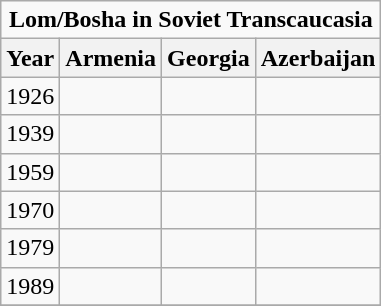<table class="wikitable" style="float: left; margin-right: 1em;">
<tr>
<td colspan="4" style="text-align:center;"><strong>Lom/Bosha in Soviet Transcaucasia</strong></td>
</tr>
<tr>
<th>Year</th>
<th>Armenia</th>
<th>Georgia</th>
<th>Azerbaijan</th>
</tr>
<tr>
<td>1926</td>
<td></td>
<td></td>
<td></td>
</tr>
<tr>
<td>1939</td>
<td></td>
<td></td>
<td></td>
</tr>
<tr>
<td>1959</td>
<td></td>
<td></td>
<td></td>
</tr>
<tr>
<td>1970</td>
<td></td>
<td></td>
<td></td>
</tr>
<tr>
<td>1979</td>
<td></td>
<td></td>
<td></td>
</tr>
<tr>
<td>1989</td>
<td></td>
<td></td>
<td></td>
</tr>
<tr>
</tr>
</table>
